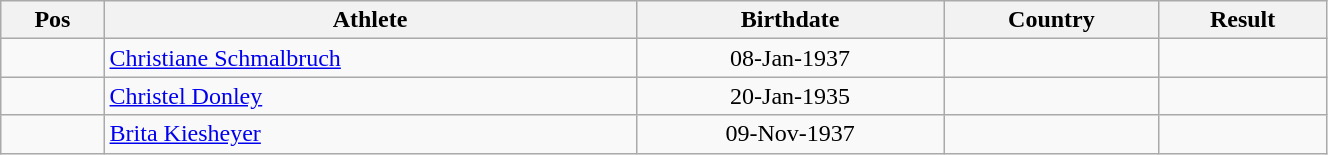<table class="wikitable"  style="text-align:center; width:70%;">
<tr>
<th>Pos</th>
<th>Athlete</th>
<th>Birthdate</th>
<th>Country</th>
<th>Result</th>
</tr>
<tr>
<td align=center></td>
<td align=left><a href='#'>Christiane Schmalbruch</a></td>
<td>08-Jan-1937</td>
<td align=left></td>
<td></td>
</tr>
<tr>
<td align=center></td>
<td align=left><a href='#'>Christel Donley</a></td>
<td>20-Jan-1935</td>
<td align=left></td>
<td></td>
</tr>
<tr>
<td align=center></td>
<td align=left><a href='#'>Brita Kiesheyer</a></td>
<td>09-Nov-1937</td>
<td align=left></td>
<td></td>
</tr>
</table>
